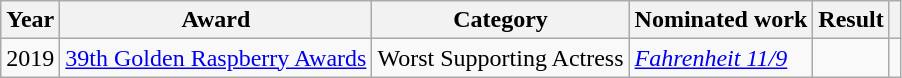<table class="wikitable">
<tr>
<th>Year</th>
<th>Award</th>
<th>Category</th>
<th>Nominated work</th>
<th>Result</th>
<th></th>
</tr>
<tr>
<td>2019</td>
<td><a href='#'>39th Golden Raspberry Awards</a></td>
<td>Worst Supporting Actress</td>
<td><em><a href='#'>Fahrenheit 11/9</a></em></td>
<td></td>
<td></td>
</tr>
</table>
